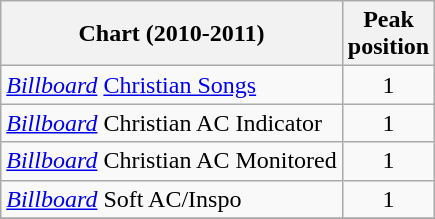<table class="wikitable">
<tr>
<th>Chart (2010-2011)</th>
<th>Peak<br>position</th>
</tr>
<tr>
<td><em><a href='#'>Billboard</a></em> <a href='#'>Christian Songs</a></td>
<td align="center">1</td>
</tr>
<tr>
<td><em><a href='#'>Billboard</a></em> Christian AC Indicator</td>
<td align="center">1</td>
</tr>
<tr>
<td><em><a href='#'>Billboard</a></em> Christian AC Monitored</td>
<td align="center">1</td>
</tr>
<tr>
<td><em><a href='#'>Billboard</a></em> Soft AC/Inspo</td>
<td align="center">1</td>
</tr>
<tr>
</tr>
</table>
